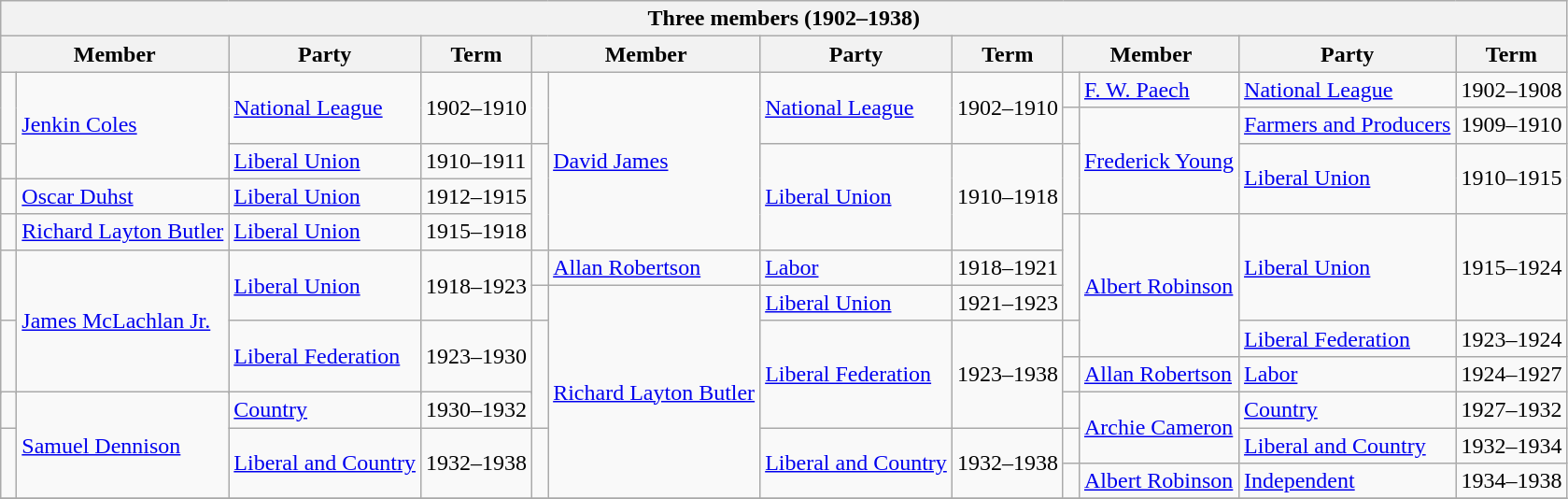<table class="wikitable">
<tr>
<th colspan=12>Three members (1902–1938)</th>
</tr>
<tr>
<th colspan=2>Member</th>
<th>Party</th>
<th>Term</th>
<th colspan=2>Member</th>
<th>Party</th>
<th>Term</th>
<th colspan=2>Member</th>
<th>Party</th>
<th>Term</th>
</tr>
<tr>
<td rowspan=2 > </td>
<td rowspan=3><a href='#'>Jenkin Coles</a></td>
<td rowspan=2><a href='#'>National League</a></td>
<td rowspan=2>1902–1910</td>
<td rowspan=2 > </td>
<td rowspan=5><a href='#'>David James</a></td>
<td rowspan=2><a href='#'>National League</a></td>
<td rowspan=2>1902–1910</td>
<td> </td>
<td><a href='#'>F. W. Paech</a></td>
<td><a href='#'>National League</a></td>
<td>1902–1908</td>
</tr>
<tr>
<td> </td>
<td rowspan=3><a href='#'>Frederick Young</a></td>
<td><a href='#'>Farmers and Producers</a></td>
<td>1909–1910</td>
</tr>
<tr>
<td> </td>
<td><a href='#'>Liberal Union</a></td>
<td>1910–1911</td>
<td rowspan=3 > </td>
<td rowspan=3><a href='#'>Liberal Union</a></td>
<td rowspan=3>1910–1918</td>
<td rowspan=2 > </td>
<td rowspan=2><a href='#'>Liberal Union</a></td>
<td rowspan=2>1910–1915</td>
</tr>
<tr>
<td> </td>
<td><a href='#'>Oscar Duhst</a></td>
<td><a href='#'>Liberal Union</a></td>
<td>1912–1915</td>
</tr>
<tr>
<td> </td>
<td><a href='#'>Richard Layton Butler</a></td>
<td><a href='#'>Liberal Union</a></td>
<td>1915–1918</td>
<td rowspan=3 > </td>
<td rowspan=4><a href='#'>Albert Robinson</a></td>
<td rowspan=3><a href='#'>Liberal Union</a></td>
<td rowspan=3>1915–1924</td>
</tr>
<tr>
<td rowspan=2 > </td>
<td rowspan=5><a href='#'>James McLachlan Jr.</a></td>
<td rowspan=2><a href='#'>Liberal Union</a></td>
<td rowspan=2>1918–1923</td>
<td> </td>
<td><a href='#'>Allan Robertson</a></td>
<td><a href='#'>Labor</a></td>
<td>1918–1921</td>
</tr>
<tr>
<td> </td>
<td rowspan=7><a href='#'>Richard Layton Butler</a></td>
<td><a href='#'>Liberal Union</a></td>
<td>1921–1923</td>
</tr>
<tr>
<td rowspan=3 > </td>
<td rowspan=3><a href='#'>Liberal Federation</a></td>
<td rowspan=3>1923–1930</td>
<td rowspan=4 > </td>
<td rowspan=4><a href='#'>Liberal Federation</a></td>
<td rowspan=4>1923–1938</td>
<td> </td>
<td><a href='#'>Liberal Federation</a></td>
<td>1923–1924</td>
</tr>
<tr>
<td> </td>
<td><a href='#'>Allan Robertson</a></td>
<td><a href='#'>Labor</a></td>
<td>1924–1927</td>
</tr>
<tr>
<td rowspan=2 > </td>
<td rowspan=3><a href='#'>Archie Cameron</a></td>
<td rowspan=2><a href='#'>Country</a></td>
<td rowspan=2>1927–1932</td>
</tr>
<tr>
<td> </td>
<td rowspan=3><a href='#'>Samuel Dennison</a></td>
<td><a href='#'>Country</a></td>
<td>1930–1932</td>
</tr>
<tr>
<td rowspan=2 > </td>
<td rowspan=2><a href='#'>Liberal and Country</a></td>
<td rowspan=2>1932–1938</td>
<td rowspan=2 > </td>
<td rowspan=2><a href='#'>Liberal and Country</a></td>
<td rowspan=2>1932–1938</td>
<td> </td>
<td><a href='#'>Liberal and Country</a></td>
<td>1932–1934</td>
</tr>
<tr>
<td> </td>
<td><a href='#'>Albert Robinson</a></td>
<td><a href='#'>Independent</a></td>
<td>1934–1938</td>
</tr>
<tr>
</tr>
</table>
